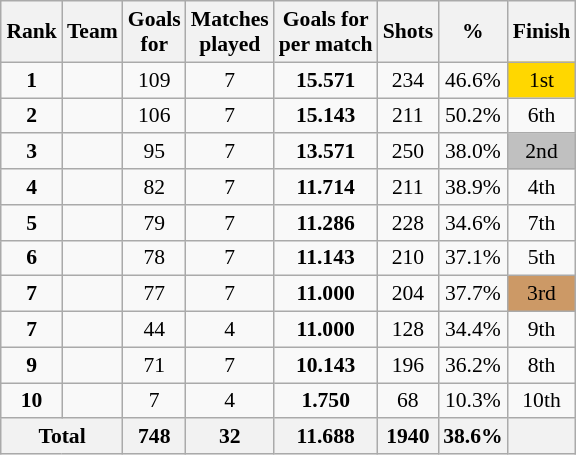<table class="wikitable sortable" style="text-align: center; font-size: 90%; margin-left: 1em;">
<tr>
<th>Rank</th>
<th>Team</th>
<th>Goals<br>for</th>
<th>Matches<br>played</th>
<th>Goals for<br>per match</th>
<th>Shots</th>
<th>%</th>
<th>Finish</th>
</tr>
<tr>
<td><strong>1</strong></td>
<td style="text-align: left;"></td>
<td>109</td>
<td>7</td>
<td><strong>15.571</strong></td>
<td>234</td>
<td>46.6%</td>
<td style="background-color: gold;">1st</td>
</tr>
<tr>
<td><strong>2</strong></td>
<td style="text-align: left;"></td>
<td>106</td>
<td>7</td>
<td><strong>15.143</strong></td>
<td>211</td>
<td>50.2%</td>
<td>6th</td>
</tr>
<tr>
<td><strong>3</strong></td>
<td style="text-align: left;"></td>
<td>95</td>
<td>7</td>
<td><strong>13.571</strong></td>
<td>250</td>
<td>38.0%</td>
<td style="background-color: silver;">2nd</td>
</tr>
<tr>
<td><strong>4</strong></td>
<td style="text-align: left;"></td>
<td>82</td>
<td>7</td>
<td><strong>11.714</strong></td>
<td>211</td>
<td>38.9%</td>
<td>4th</td>
</tr>
<tr>
<td><strong>5</strong></td>
<td style="text-align: left;"></td>
<td>79</td>
<td>7</td>
<td><strong>11.286</strong></td>
<td>228</td>
<td>34.6%</td>
<td>7th</td>
</tr>
<tr>
<td><strong>6</strong></td>
<td style="text-align: left;"></td>
<td>78</td>
<td>7</td>
<td><strong>11.143</strong></td>
<td>210</td>
<td>37.1%</td>
<td>5th</td>
</tr>
<tr>
<td><strong>7</strong></td>
<td style="text-align: left;"></td>
<td>77</td>
<td>7</td>
<td><strong>11.000</strong></td>
<td>204</td>
<td>37.7%</td>
<td style="background-color: #cc9966;">3rd</td>
</tr>
<tr>
<td><strong>7</strong></td>
<td style="text-align: left;"></td>
<td>44</td>
<td>4</td>
<td><strong>11.000</strong></td>
<td>128</td>
<td>34.4%</td>
<td>9th</td>
</tr>
<tr>
<td><strong>9</strong></td>
<td style="text-align: left;"></td>
<td>71</td>
<td>7</td>
<td><strong>10.143</strong></td>
<td>196</td>
<td>36.2%</td>
<td>8th</td>
</tr>
<tr>
<td><strong>10</strong></td>
<td style="text-align: left;"></td>
<td>7</td>
<td>4</td>
<td><strong>1.750</strong></td>
<td>68</td>
<td>10.3%</td>
<td>10th</td>
</tr>
<tr>
<th colspan="2">Total</th>
<th>748</th>
<th>32</th>
<th>11.688</th>
<th>1940</th>
<th>38.6%</th>
<th></th>
</tr>
</table>
